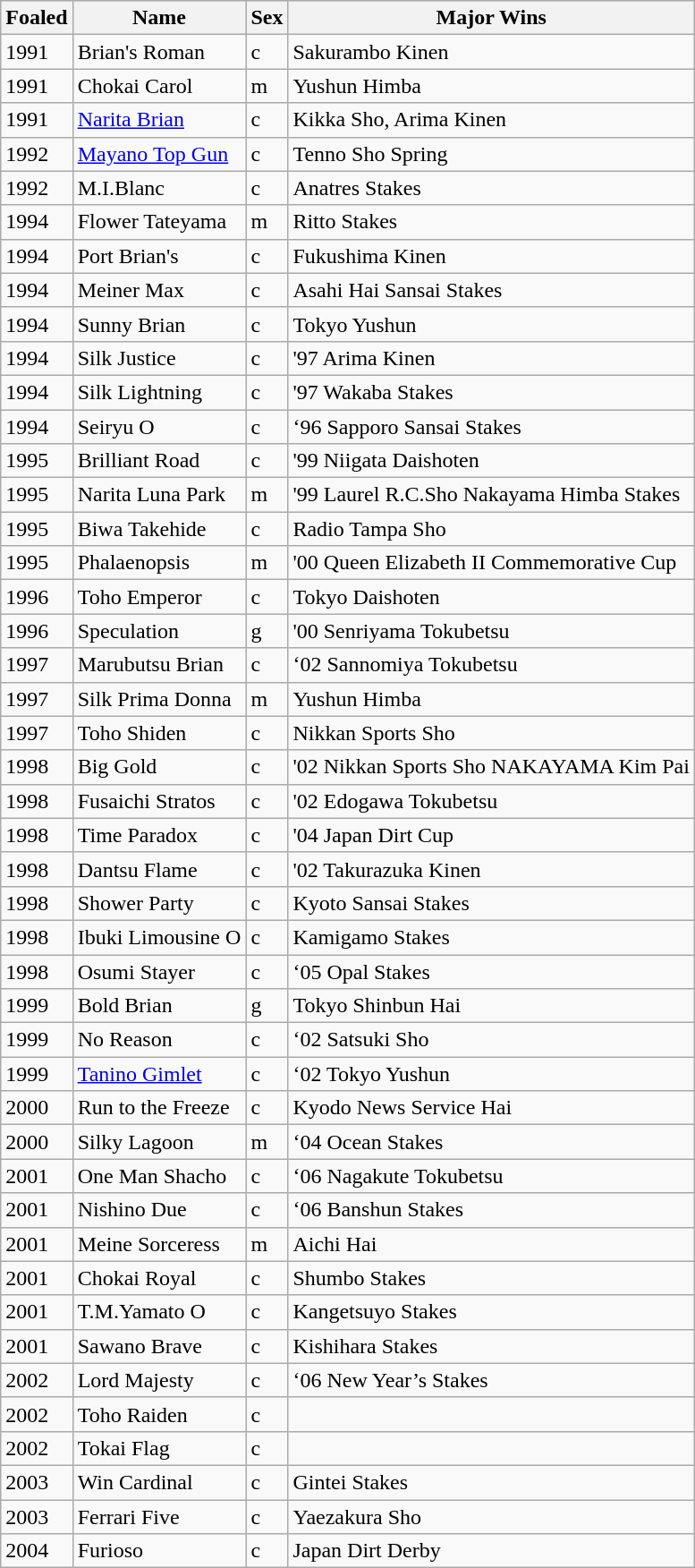<table class="wikitable">
<tr style="background:#eee;">
<th>Foaled</th>
<th>Name</th>
<th>Sex</th>
<th>Major Wins</th>
</tr>
<tr>
<td>1991</td>
<td>Brian's Roman</td>
<td>c</td>
<td>Sakurambo Kinen</td>
</tr>
<tr>
<td>1991</td>
<td>Chokai Carol</td>
<td>m</td>
<td>Yushun Himba</td>
</tr>
<tr>
<td>1991</td>
<td><a href='#'>Narita Brian</a></td>
<td>c</td>
<td>Kikka Sho, Arima Kinen</td>
</tr>
<tr>
<td>1992</td>
<td><a href='#'>Mayano Top Gun</a></td>
<td>c</td>
<td>Tenno Sho Spring</td>
</tr>
<tr>
<td>1992</td>
<td>M.I.Blanc</td>
<td>c</td>
<td>Anatres Stakes</td>
</tr>
<tr>
<td>1994</td>
<td>Flower Tateyama</td>
<td>m</td>
<td>Ritto Stakes</td>
</tr>
<tr>
<td>1994</td>
<td>Port Brian's</td>
<td>c</td>
<td>Fukushima Kinen</td>
</tr>
<tr>
<td>1994</td>
<td>Meiner Max</td>
<td>c</td>
<td>Asahi Hai Sansai Stakes</td>
</tr>
<tr>
<td>1994</td>
<td>Sunny Brian</td>
<td>c</td>
<td>Tokyo Yushun</td>
</tr>
<tr>
<td>1994</td>
<td>Silk Justice</td>
<td>c</td>
<td>'97 Arima Kinen</td>
</tr>
<tr>
<td>1994</td>
<td>Silk Lightning</td>
<td>c</td>
<td>'97 Wakaba Stakes</td>
</tr>
<tr>
<td>1994</td>
<td>Seiryu O</td>
<td>c</td>
<td>‘96 Sapporo Sansai Stakes</td>
</tr>
<tr>
<td>1995</td>
<td>Brilliant Road</td>
<td>c</td>
<td>'99 Niigata Daishoten</td>
</tr>
<tr>
<td>1995</td>
<td>Narita Luna Park</td>
<td>m</td>
<td>'99 Laurel R.C.Sho Nakayama Himba Stakes</td>
</tr>
<tr>
<td>1995</td>
<td>Biwa Takehide</td>
<td>c</td>
<td>Radio Tampa Sho</td>
</tr>
<tr>
<td>1995</td>
<td>Phalaenopsis</td>
<td>m</td>
<td>'00 Queen Elizabeth II Commemorative Cup</td>
</tr>
<tr>
<td>1996</td>
<td>Toho Emperor</td>
<td>c</td>
<td>Tokyo Daishoten</td>
</tr>
<tr>
<td>1996</td>
<td>Speculation</td>
<td>g</td>
<td>'00 Senriyama Tokubetsu</td>
</tr>
<tr>
<td>1997</td>
<td>Marubutsu Brian</td>
<td>c</td>
<td>‘02 Sannomiya Tokubetsu</td>
</tr>
<tr>
<td>1997</td>
<td>Silk Prima Donna</td>
<td>m</td>
<td>Yushun Himba</td>
</tr>
<tr>
<td>1997</td>
<td>Toho Shiden</td>
<td>c</td>
<td>Nikkan Sports Sho</td>
</tr>
<tr>
<td>1998</td>
<td>Big Gold</td>
<td>c</td>
<td>'02 Nikkan Sports Sho NAKAYAMA Kim Pai</td>
</tr>
<tr>
<td>1998</td>
<td>Fusaichi Stratos</td>
<td>c</td>
<td>'02 Edogawa Tokubetsu</td>
</tr>
<tr>
<td>1998</td>
<td>Time Paradox</td>
<td>c</td>
<td>'04 Japan Dirt Cup</td>
</tr>
<tr>
<td>1998</td>
<td>Dantsu Flame</td>
<td>c</td>
<td>'02 Takurazuka Kinen</td>
</tr>
<tr>
<td>1998</td>
<td>Shower Party</td>
<td>c</td>
<td>Kyoto Sansai Stakes</td>
</tr>
<tr>
<td>1998</td>
<td>Ibuki Limousine O</td>
<td>c</td>
<td>Kamigamo Stakes</td>
</tr>
<tr>
<td>1998</td>
<td>Osumi Stayer</td>
<td>c</td>
<td>‘05 Opal Stakes</td>
</tr>
<tr>
<td>1999</td>
<td>Bold Brian</td>
<td>g</td>
<td>Tokyo Shinbun Hai</td>
</tr>
<tr>
<td>1999</td>
<td>No Reason</td>
<td>c</td>
<td>‘02 Satsuki Sho</td>
</tr>
<tr>
<td>1999</td>
<td><a href='#'>Tanino Gimlet</a></td>
<td>c</td>
<td>‘02 Tokyo Yushun</td>
</tr>
<tr>
<td>2000</td>
<td>Run to the Freeze</td>
<td>c</td>
<td>Kyodo News Service Hai</td>
</tr>
<tr>
<td>2000</td>
<td>Silky Lagoon</td>
<td>m</td>
<td>‘04 Ocean Stakes</td>
</tr>
<tr>
<td>2001</td>
<td>One Man Shacho</td>
<td>c</td>
<td>‘06 Nagakute Tokubetsu</td>
</tr>
<tr>
<td>2001</td>
<td>Nishino Due</td>
<td>c</td>
<td>‘06 Banshun Stakes</td>
</tr>
<tr>
<td>2001</td>
<td>Meine Sorceress</td>
<td>m</td>
<td>Aichi Hai</td>
</tr>
<tr>
<td>2001</td>
<td>Chokai Royal</td>
<td>c</td>
<td>Shumbo Stakes</td>
</tr>
<tr>
<td>2001</td>
<td>T.M.Yamato O</td>
<td>c</td>
<td>Kangetsuyo Stakes</td>
</tr>
<tr>
<td>2001</td>
<td>Sawano Brave</td>
<td>c</td>
<td>Kishihara Stakes</td>
</tr>
<tr>
<td>2002</td>
<td>Lord Majesty</td>
<td>c</td>
<td>‘06 New Year’s Stakes</td>
</tr>
<tr>
<td>2002</td>
<td>Toho Raiden</td>
<td>c</td>
<td></td>
</tr>
<tr>
<td>2002</td>
<td>Tokai Flag</td>
<td>c</td>
<td></td>
</tr>
<tr>
<td>2003</td>
<td>Win Cardinal</td>
<td>c</td>
<td>Gintei Stakes</td>
</tr>
<tr>
<td>2003</td>
<td>Ferrari Five</td>
<td>c</td>
<td>Yaezakura Sho</td>
</tr>
<tr>
<td>2004</td>
<td>Furioso</td>
<td>c</td>
<td>Japan Dirt Derby</td>
</tr>
</table>
